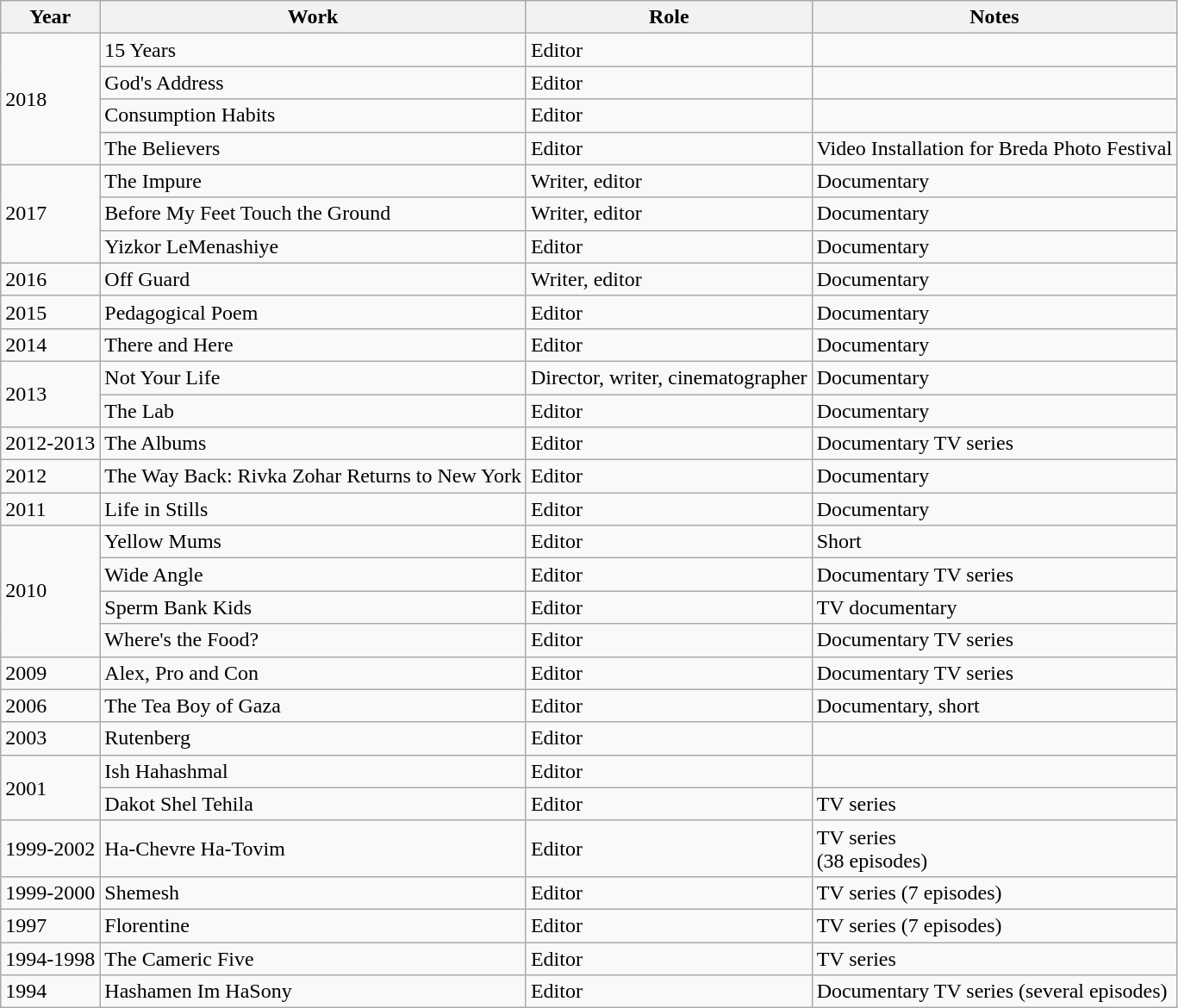<table class="wikitable">
<tr>
<th>Year</th>
<th>Work</th>
<th>Role</th>
<th>Notes</th>
</tr>
<tr>
<td rowspan="4">2018</td>
<td>15 Years</td>
<td>Editor</td>
<td></td>
</tr>
<tr>
<td>God's Address</td>
<td>Editor</td>
<td></td>
</tr>
<tr>
<td>Consumption Habits</td>
<td>Editor</td>
<td></td>
</tr>
<tr>
<td>The Believers</td>
<td>Editor</td>
<td>Video Installation for Breda Photo Festival</td>
</tr>
<tr>
<td rowspan="3">2017</td>
<td>The Impure</td>
<td>Writer, editor</td>
<td>Documentary</td>
</tr>
<tr>
<td>Before My Feet Touch the Ground</td>
<td>Writer, editor</td>
<td>Documentary</td>
</tr>
<tr>
<td>Yizkor LeMenashiye</td>
<td>Editor</td>
<td>Documentary</td>
</tr>
<tr>
<td>2016</td>
<td>Off Guard</td>
<td>Writer, editor</td>
<td>Documentary</td>
</tr>
<tr>
<td>2015</td>
<td>Pedagogical Poem</td>
<td>Editor</td>
<td>Documentary</td>
</tr>
<tr>
<td>2014</td>
<td>There and Here</td>
<td>Editor</td>
<td>Documentary</td>
</tr>
<tr>
<td rowspan="2">2013</td>
<td>Not Your Life</td>
<td>Director, writer, cinematographer</td>
<td>Documentary</td>
</tr>
<tr>
<td>The Lab</td>
<td>Editor</td>
<td>Documentary</td>
</tr>
<tr>
<td>2012-2013</td>
<td>The Albums</td>
<td>Editor</td>
<td>Documentary TV series</td>
</tr>
<tr>
<td>2012</td>
<td>The Way Back: Rivka Zohar Returns to New York</td>
<td>Editor</td>
<td>Documentary</td>
</tr>
<tr>
<td>2011</td>
<td>Life in Stills</td>
<td>Editor</td>
<td>Documentary</td>
</tr>
<tr>
<td rowspan="4">2010</td>
<td>Yellow Mums</td>
<td>Editor</td>
<td>Short</td>
</tr>
<tr>
<td>Wide Angle</td>
<td>Editor</td>
<td>Documentary TV series</td>
</tr>
<tr>
<td>Sperm Bank Kids</td>
<td>Editor</td>
<td>TV documentary</td>
</tr>
<tr>
<td>Where's the Food?</td>
<td>Editor</td>
<td>Documentary TV series</td>
</tr>
<tr>
<td>2009</td>
<td>Alex, Pro and Con</td>
<td>Editor</td>
<td>Documentary TV series</td>
</tr>
<tr>
<td>2006</td>
<td>The Tea Boy of Gaza</td>
<td>Editor</td>
<td>Documentary, short</td>
</tr>
<tr>
<td>2003</td>
<td>Rutenberg</td>
<td>Editor</td>
<td></td>
</tr>
<tr>
<td rowspan="2">2001</td>
<td>Ish Hahashmal</td>
<td>Editor</td>
<td></td>
</tr>
<tr>
<td>Dakot Shel Tehila</td>
<td>Editor</td>
<td>TV series</td>
</tr>
<tr>
<td>1999-2002</td>
<td>Ha-Chevre Ha-Tovim</td>
<td>Editor</td>
<td>TV series<br>(38 episodes)</td>
</tr>
<tr>
<td>1999-2000</td>
<td>Shemesh</td>
<td>Editor</td>
<td>TV series (7 episodes)</td>
</tr>
<tr>
<td>1997</td>
<td>Florentine</td>
<td>Editor</td>
<td>TV series (7 episodes)</td>
</tr>
<tr>
<td>1994-1998</td>
<td>The Cameric Five</td>
<td>Editor</td>
<td>TV series</td>
</tr>
<tr>
<td>1994</td>
<td>Hashamen Im HaSony</td>
<td>Editor</td>
<td>Documentary TV series (several episodes)</td>
</tr>
</table>
